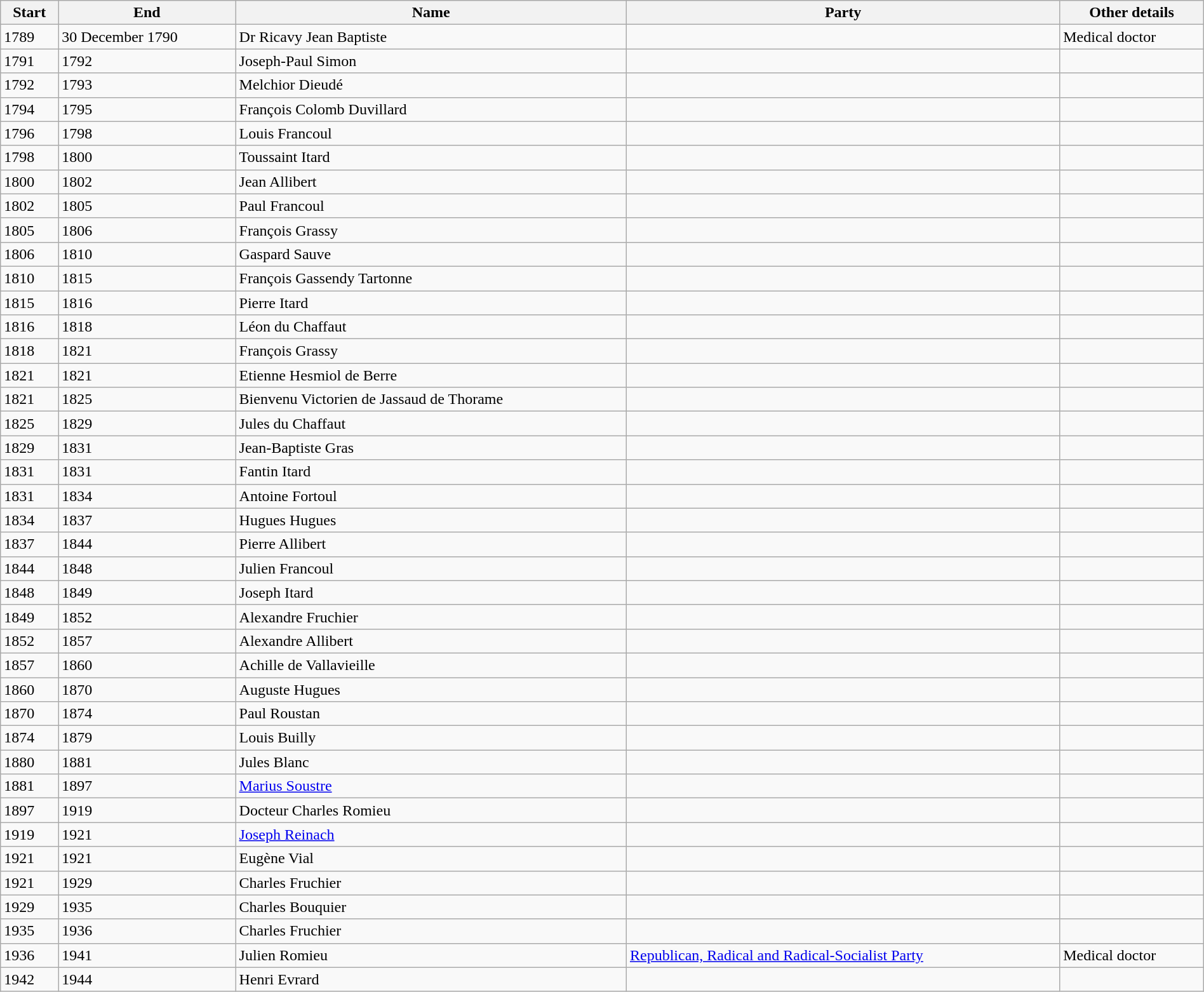<table class="wikitable sortable collapsible collapsed" style="width: 100%" border="1">
<tr>
<th>Start</th>
<th>End</th>
<th>Name</th>
<th>Party</th>
<th>Other details</th>
</tr>
<tr>
<td>1789</td>
<td>30 December 1790</td>
<td>Dr Ricavy Jean Baptiste</td>
<td></td>
<td>Medical doctor</td>
</tr>
<tr>
<td>1791</td>
<td>1792</td>
<td>Joseph-Paul Simon</td>
<td></td>
<td></td>
</tr>
<tr>
<td>1792</td>
<td>1793</td>
<td>Melchior Dieudé</td>
<td></td>
<td></td>
</tr>
<tr>
<td>1794</td>
<td>1795</td>
<td>François Colomb Duvillard</td>
<td></td>
<td></td>
</tr>
<tr>
<td>1796</td>
<td>1798</td>
<td>Louis Francoul</td>
<td></td>
<td></td>
</tr>
<tr>
<td>1798</td>
<td>1800</td>
<td>Toussaint Itard</td>
<td></td>
<td></td>
</tr>
<tr>
<td>1800</td>
<td>1802</td>
<td>Jean Allibert</td>
<td></td>
<td></td>
</tr>
<tr>
<td>1802</td>
<td>1805</td>
<td>Paul Francoul</td>
<td></td>
<td></td>
</tr>
<tr>
<td>1805</td>
<td>1806</td>
<td>François Grassy</td>
<td></td>
<td></td>
</tr>
<tr>
<td>1806</td>
<td>1810</td>
<td>Gaspard Sauve</td>
<td></td>
<td></td>
</tr>
<tr>
<td>1810</td>
<td>1815</td>
<td>François Gassendy Tartonne</td>
<td></td>
<td></td>
</tr>
<tr>
<td>1815</td>
<td>1816</td>
<td>Pierre Itard</td>
<td></td>
<td></td>
</tr>
<tr>
<td>1816</td>
<td>1818</td>
<td>Léon du Chaffaut</td>
<td></td>
<td></td>
</tr>
<tr>
<td>1818</td>
<td>1821</td>
<td>François Grassy</td>
<td></td>
<td></td>
</tr>
<tr>
<td>1821</td>
<td>1821</td>
<td>Etienne Hesmiol de Berre</td>
<td></td>
<td></td>
</tr>
<tr>
<td>1821</td>
<td>1825</td>
<td>Bienvenu Victorien de Jassaud de Thorame</td>
<td></td>
<td></td>
</tr>
<tr>
<td>1825</td>
<td>1829</td>
<td>Jules du Chaffaut</td>
<td></td>
<td></td>
</tr>
<tr>
<td>1829</td>
<td>1831</td>
<td>Jean-Baptiste Gras</td>
<td></td>
<td></td>
</tr>
<tr>
<td>1831</td>
<td>1831</td>
<td>Fantin Itard</td>
<td></td>
<td></td>
</tr>
<tr>
<td>1831</td>
<td>1834</td>
<td>Antoine Fortoul</td>
<td></td>
<td></td>
</tr>
<tr>
<td>1834</td>
<td>1837</td>
<td>Hugues Hugues</td>
<td></td>
<td></td>
</tr>
<tr>
<td>1837</td>
<td>1844</td>
<td>Pierre Allibert</td>
<td></td>
<td></td>
</tr>
<tr>
<td>1844</td>
<td>1848</td>
<td>Julien Francoul</td>
<td></td>
<td></td>
</tr>
<tr>
<td>1848</td>
<td>1849</td>
<td>Joseph Itard</td>
<td></td>
<td></td>
</tr>
<tr>
<td>1849</td>
<td>1852</td>
<td>Alexandre Fruchier</td>
<td></td>
<td></td>
</tr>
<tr>
<td>1852</td>
<td>1857</td>
<td>Alexandre Allibert</td>
<td></td>
<td></td>
</tr>
<tr>
<td>1857</td>
<td>1860</td>
<td>Achille de Vallavieille</td>
<td></td>
<td></td>
</tr>
<tr>
<td>1860</td>
<td>1870</td>
<td>Auguste Hugues</td>
<td></td>
<td></td>
</tr>
<tr>
<td>1870</td>
<td>1874</td>
<td>Paul Roustan</td>
<td></td>
<td></td>
</tr>
<tr>
<td>1874</td>
<td>1879</td>
<td>Louis Builly</td>
<td></td>
<td></td>
</tr>
<tr>
<td>1880</td>
<td>1881</td>
<td>Jules Blanc</td>
<td></td>
<td></td>
</tr>
<tr>
<td>1881</td>
<td>1897</td>
<td><a href='#'>Marius Soustre</a></td>
<td></td>
<td></td>
</tr>
<tr>
<td>1897</td>
<td>1919</td>
<td>Docteur Charles Romieu</td>
<td></td>
<td></td>
</tr>
<tr>
<td>1919</td>
<td>1921</td>
<td><a href='#'>Joseph Reinach</a></td>
<td></td>
<td></td>
</tr>
<tr>
<td>1921</td>
<td>1921</td>
<td>Eugène Vial</td>
<td></td>
<td></td>
</tr>
<tr>
<td>1921</td>
<td>1929</td>
<td>Charles Fruchier</td>
<td></td>
<td></td>
</tr>
<tr>
<td>1929</td>
<td>1935</td>
<td>Charles Bouquier</td>
<td></td>
<td></td>
</tr>
<tr>
<td>1935</td>
<td>1936</td>
<td>Charles Fruchier</td>
<td></td>
<td></td>
</tr>
<tr>
<td>1936</td>
<td>1941</td>
<td>Julien Romieu</td>
<td><a href='#'>Republican, Radical and Radical-Socialist Party</a></td>
<td>Medical doctor</td>
</tr>
<tr>
<td>1942</td>
<td>1944</td>
<td>Henri Evrard</td>
<td></td>
<td></td>
</tr>
</table>
